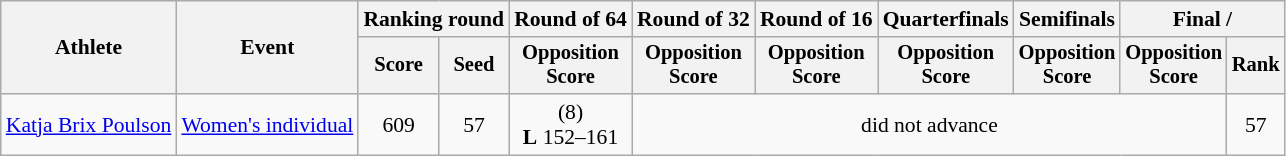<table class="wikitable" style="font-size:90%">
<tr>
<th rowspan="2">Athlete</th>
<th rowspan="2">Event</th>
<th colspan="2">Ranking round</th>
<th>Round of 64</th>
<th>Round of 32</th>
<th>Round of 16</th>
<th>Quarterfinals</th>
<th>Semifinals</th>
<th colspan="2">Final / </th>
</tr>
<tr style="font-size:95%">
<th>Score</th>
<th>Seed</th>
<th>Opposition<br>Score</th>
<th>Opposition<br>Score</th>
<th>Opposition<br>Score</th>
<th>Opposition<br>Score</th>
<th>Opposition<br>Score</th>
<th>Opposition<br>Score</th>
<th>Rank</th>
</tr>
<tr align=center>
<td align=left><a href='#'>Katja Brix Poulson</a></td>
<td align=left><a href='#'>Women's individual</a></td>
<td>609</td>
<td>57</td>
<td> (8)<br><strong>L</strong> 152–161</td>
<td colspan=5>did not advance</td>
<td>57</td>
</tr>
</table>
